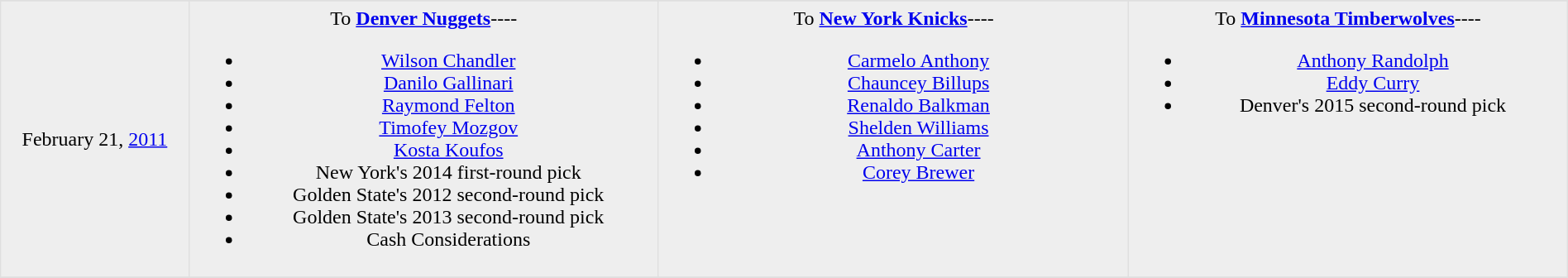<table border=1 style="border-collapse:collapse; text-align: center; width: 100%" bordercolor="#DFDFDF"  cellpadding="5">
<tr>
</tr>
<tr bgcolor="eeeeee">
<td style="width:12%">February 21, <a href='#'>2011</a><br></td>
<td style="width:30%" valign="top">To <strong><a href='#'>Denver Nuggets</a></strong>----<br><ul><li> <a href='#'>Wilson Chandler</a></li><li> <a href='#'>Danilo Gallinari</a></li><li> <a href='#'>Raymond Felton</a></li><li> <a href='#'>Timofey Mozgov</a></li><li> <a href='#'>Kosta Koufos</a></li><li>New York's 2014 first-round pick</li><li>Golden State's 2012 second-round pick</li><li>Golden State's 2013 second-round pick</li><li>Cash Considerations</li></ul></td>
<td style="width:30%" valign="top">To <strong><a href='#'>New York Knicks</a></strong>----<br><ul><li> <a href='#'>Carmelo Anthony</a></li><li> <a href='#'>Chauncey Billups</a></li><li> <a href='#'>Renaldo Balkman</a></li><li> <a href='#'>Shelden Williams</a></li><li> <a href='#'>Anthony Carter</a></li><li> <a href='#'>Corey Brewer</a></li></ul></td>
<td style="width:30%" valign="top">To <strong><a href='#'>Minnesota Timberwolves</a></strong>----<br><ul><li> <a href='#'>Anthony Randolph</a></li><li> <a href='#'>Eddy Curry</a></li><li>Denver's 2015 second-round pick</li></ul></td>
</tr>
<tr>
</tr>
</table>
